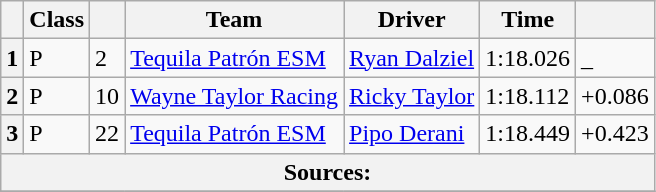<table class="wikitable">
<tr>
<th scope="col"></th>
<th scope="col">Class</th>
<th scope="col"></th>
<th scope="col">Team</th>
<th scope="col">Driver</th>
<th scope="col">Time</th>
<th scope="col"></th>
</tr>
<tr>
<th scope="row">1</th>
<td>P</td>
<td>2</td>
<td><a href='#'>Tequila Patrón ESM</a></td>
<td><a href='#'>Ryan Dalziel</a></td>
<td>1:18.026</td>
<td>_</td>
</tr>
<tr>
<th scope="row">2</th>
<td>P</td>
<td>10</td>
<td><a href='#'>Wayne Taylor Racing</a></td>
<td><a href='#'>Ricky Taylor</a></td>
<td>1:18.112</td>
<td>+0.086</td>
</tr>
<tr>
<th scope="row">3</th>
<td>P</td>
<td>22</td>
<td><a href='#'>Tequila Patrón ESM</a></td>
<td><a href='#'>Pipo Derani</a></td>
<td>1:18.449</td>
<td>+0.423</td>
</tr>
<tr>
<th colspan="7">Sources:</th>
</tr>
<tr>
</tr>
</table>
